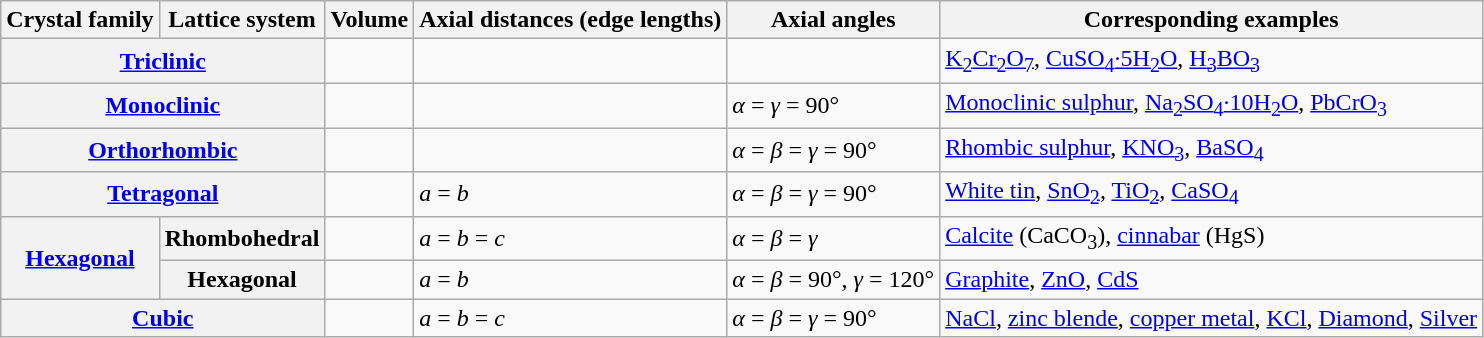<table class="wikitable skin-invert-image">
<tr>
<th>Crystal family</th>
<th>Lattice system</th>
<th>Volume</th>
<th>Axial distances (edge lengths)</th>
<th>Axial angles</th>
<th>Corresponding examples</th>
</tr>
<tr>
<th colspan=2><a href='#'>Triclinic</a></th>
<td></td>
<td></td>
<td></td>
<td><a href='#'>K<sub>2</sub>Cr<sub>2</sub>O<sub>7</sub></a>, <a href='#'>CuSO<sub>4</sub>·5H<sub>2</sub>O</a>, <a href='#'>H<sub>3</sub>BO<sub>3</sub></a></td>
</tr>
<tr>
<th colspan=2><a href='#'>Monoclinic</a></th>
<td></td>
<td></td>
<td><em>α</em> = <em>γ</em> = 90°</td>
<td><a href='#'>Monoclinic sulphur</a>, <a href='#'>Na<sub>2</sub>SO<sub>4</sub>·10H<sub>2</sub>O</a>, <a href='#'>PbCrO<sub>3</sub></a></td>
</tr>
<tr>
<th colspan=2><a href='#'>Orthorhombic</a></th>
<td></td>
<td></td>
<td><em>α</em> = <em>β</em> = <em>γ</em> = 90°</td>
<td><a href='#'>Rhombic sulphur</a>, <a href='#'>KNO<sub>3</sub></a>, <a href='#'>BaSO<sub>4</sub></a></td>
</tr>
<tr>
<th colspan=2><a href='#'>Tetragonal</a></th>
<td></td>
<td><em>a</em> = <em>b</em></td>
<td><em>α</em> = <em>β</em> = <em>γ</em> = 90°</td>
<td><a href='#'>White tin</a>, <a href='#'>SnO<sub>2</sub></a>, <a href='#'>TiO<sub>2</sub></a>, <a href='#'>CaSO<sub>4</sub></a></td>
</tr>
<tr>
<th rowspan=2><a href='#'>Hexagonal</a></th>
<th>Rhombohedral</th>
<td></td>
<td><em>a</em> = <em>b</em> = <em>c</em></td>
<td><em>α</em> = <em>β</em> = <em>γ</em></td>
<td><a href='#'>Calcite</a> (CaCO<sub>3</sub>), <a href='#'>cinnabar</a> (HgS)</td>
</tr>
<tr>
<th>Hexagonal</th>
<td></td>
<td><em>a</em> = <em>b</em></td>
<td><em>α</em> = <em>β</em> = 90°, <em>γ</em> = 120°</td>
<td><a href='#'>Graphite</a>, <a href='#'>ZnO</a>, <a href='#'>CdS</a></td>
</tr>
<tr>
<th colspan=2><a href='#'>Cubic</a></th>
<td></td>
<td><em>a</em> = <em>b</em> = <em>c</em></td>
<td><em>α</em> = <em>β</em> = <em>γ</em> = 90°</td>
<td><a href='#'>NaCl</a>, <a href='#'>zinc blende</a>, <a href='#'>copper metal</a>, <a href='#'>KCl</a>, <a href='#'>Diamond</a>, <a href='#'>Silver</a></td>
</tr>
</table>
